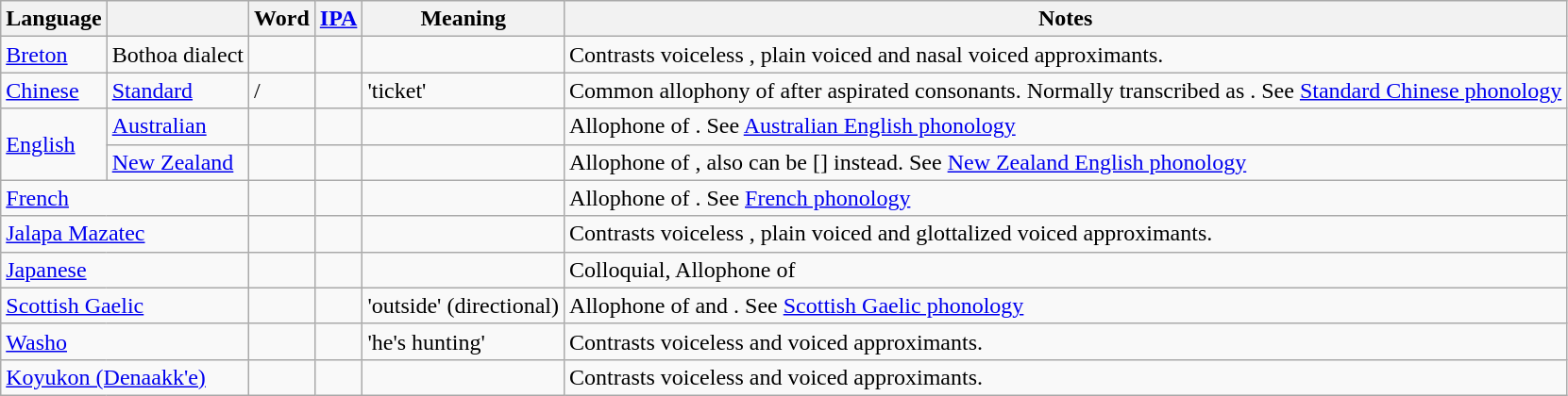<table class="wikitable">
<tr>
<th>Language</th>
<th></th>
<th>Word</th>
<th><a href='#'>IPA</a></th>
<th>Meaning</th>
<th>Notes</th>
</tr>
<tr>
<td><a href='#'>Breton</a></td>
<td>Bothoa dialect</td>
<td></td>
<td></td>
<td></td>
<td>Contrasts voiceless , plain voiced  and nasal voiced  approximants.</td>
</tr>
<tr>
<td rowspan="1"><a href='#'>Chinese</a></td>
<td><a href='#'>Standard</a></td>
<td> / </td>
<td></td>
<td>'ticket'</td>
<td>Common allophony of  after aspirated consonants. Normally transcribed as . See <a href='#'>Standard Chinese phonology</a></td>
</tr>
<tr>
<td rowspan="2"><a href='#'>English</a></td>
<td><a href='#'>Australian</a></td>
<td></td>
<td></td>
<td></td>
<td>Allophone of . See <a href='#'>Australian English phonology</a></td>
</tr>
<tr>
<td><a href='#'>New Zealand</a></td>
<td></td>
<td></td>
<td></td>
<td>Allophone of , also can be [] instead. See <a href='#'>New Zealand English phonology</a></td>
</tr>
<tr>
<td colspan="2"><a href='#'>French</a></td>
<td></td>
<td></td>
<td></td>
<td>Allophone of . See <a href='#'>French phonology</a></td>
</tr>
<tr>
<td colspan="2"><a href='#'>Jalapa Mazatec</a></td>
<td></td>
<td></td>
<td></td>
<td>Contrasts voiceless , plain voiced  and glottalized voiced  approximants.</td>
</tr>
<tr>
<td colspan="2"><a href='#'>Japanese</a></td>
<td></td>
<td></td>
<td></td>
<td>Colloquial, Allophone of </td>
</tr>
<tr>
<td colspan="2"><a href='#'>Scottish Gaelic</a></td>
<td></td>
<td></td>
<td>'outside' (directional)</td>
<td>Allophone of  and . See <a href='#'>Scottish Gaelic phonology</a></td>
</tr>
<tr>
<td colspan="2"><a href='#'>Washo</a></td>
<td></td>
<td></td>
<td>'he's hunting'</td>
<td>Contrasts voiceless  and voiced  approximants.</td>
</tr>
<tr>
<td colspan="2"><a href='#'>Koyukon (Denaakk'e)</a></td>
<td></td>
<td></td>
<td></td>
<td>Contrasts voiceless  and voiced  approximants.</td>
</tr>
</table>
